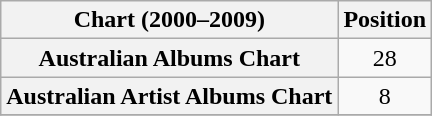<table class="wikitable sortable plainrowheaders" style="text-align:center">
<tr>
<th scope="col">Chart (2000–2009)</th>
<th scope="col">Position</th>
</tr>
<tr>
<th scope="row">Australian Albums Chart</th>
<td>28</td>
</tr>
<tr>
<th scope="row">Australian Artist Albums Chart</th>
<td>8</td>
</tr>
<tr>
</tr>
</table>
